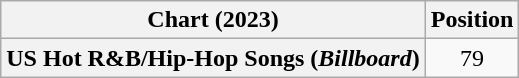<table class="wikitable sortable plainrowheaders" style="text-align:center">
<tr>
<th scope="col">Chart (2023)</th>
<th scope="col">Position</th>
</tr>
<tr>
<th scope="row">US Hot R&B/Hip-Hop Songs (<em>Billboard</em>)</th>
<td>79</td>
</tr>
</table>
